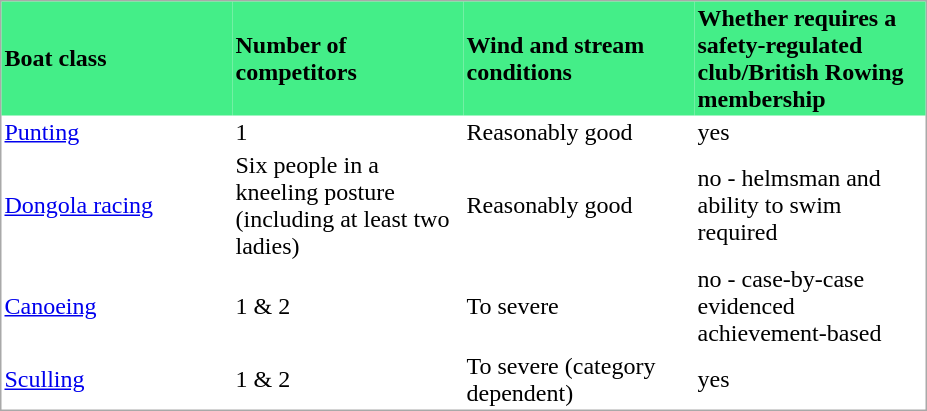<table style="border:1px solid darkgray" cellpadding="2"; cellspacing="0";>
<tr style="background: #44EE88" align="left">
<th style="width:150px;">Boat class</th>
<th style="width:150px;">Number of competitors</th>
<th style="width:150px;">Wind and stream conditions</th>
<th style="width:150px;">Whether requires a safety-regulated club/British Rowing membership</th>
</tr>
<tr>
<td><a href='#'>Punting</a></td>
<td>1</td>
<td>Reasonably good</td>
<td>yes</td>
</tr>
<tr>
<td><a href='#'>Dongola racing</a></td>
<td>Six people in a kneeling posture (including at least two ladies)</td>
<td>Reasonably good</td>
<td>no - helmsman and ability to swim required</td>
</tr>
<tr>
<td><a href='#'>Canoeing</a></td>
<td>1 & 2</td>
<td>To severe</td>
<td>no - case-by-case evidenced achievement-based</td>
</tr>
<tr>
<td><a href='#'>Sculling</a></td>
<td>1 & 2</td>
<td>To severe (category dependent)</td>
<td>yes</td>
</tr>
</table>
